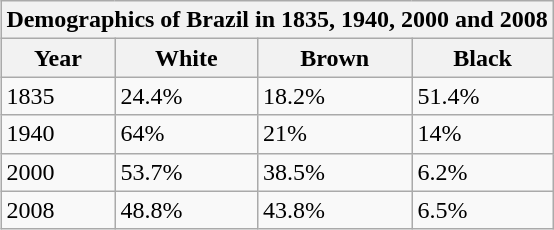<table class="wikitable" style="float: right;">
<tr>
<th colspan="4">Demographics of Brazil in 1835, 1940, 2000 and 2008</th>
</tr>
<tr>
<th>Year</th>
<th>White</th>
<th>Brown</th>
<th>Black</th>
</tr>
<tr>
<td>1835</td>
<td>24.4%</td>
<td>18.2%</td>
<td>51.4%</td>
</tr>
<tr>
<td>1940</td>
<td>64%</td>
<td>21%</td>
<td>14%</td>
</tr>
<tr>
<td>2000</td>
<td>53.7%</td>
<td>38.5%</td>
<td>6.2%</td>
</tr>
<tr>
<td>2008</td>
<td>48.8%</td>
<td>43.8%</td>
<td>6.5%</td>
</tr>
</table>
